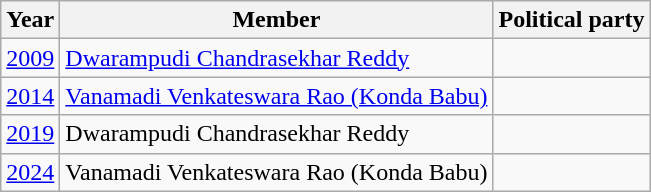<table class="wikitable sortable">
<tr>
<th>Year</th>
<th>Member</th>
<th colspan=2>Political party</th>
</tr>
<tr>
<td><a href='#'>2009</a></td>
<td><a href='#'>Dwarampudi Chandrasekhar Reddy</a></td>
<td></td>
</tr>
<tr>
<td><a href='#'>2014</a></td>
<td><a href='#'>Vanamadi Venkateswara Rao (Konda Babu)</a></td>
<td></td>
</tr>
<tr>
<td><a href='#'>2019</a></td>
<td>Dwarampudi Chandrasekhar Reddy</td>
<td></td>
</tr>
<tr>
<td><a href='#'>2024</a></td>
<td>Vanamadi Venkateswara Rao (Konda Babu)</td>
<td></td>
</tr>
</table>
